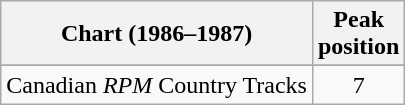<table class="wikitable sortable">
<tr>
<th align="left">Chart (1986–1987)</th>
<th align="center">Peak<br>position</th>
</tr>
<tr>
</tr>
<tr>
<td align="left">Canadian <em>RPM</em> Country Tracks</td>
<td align="center">7</td>
</tr>
</table>
